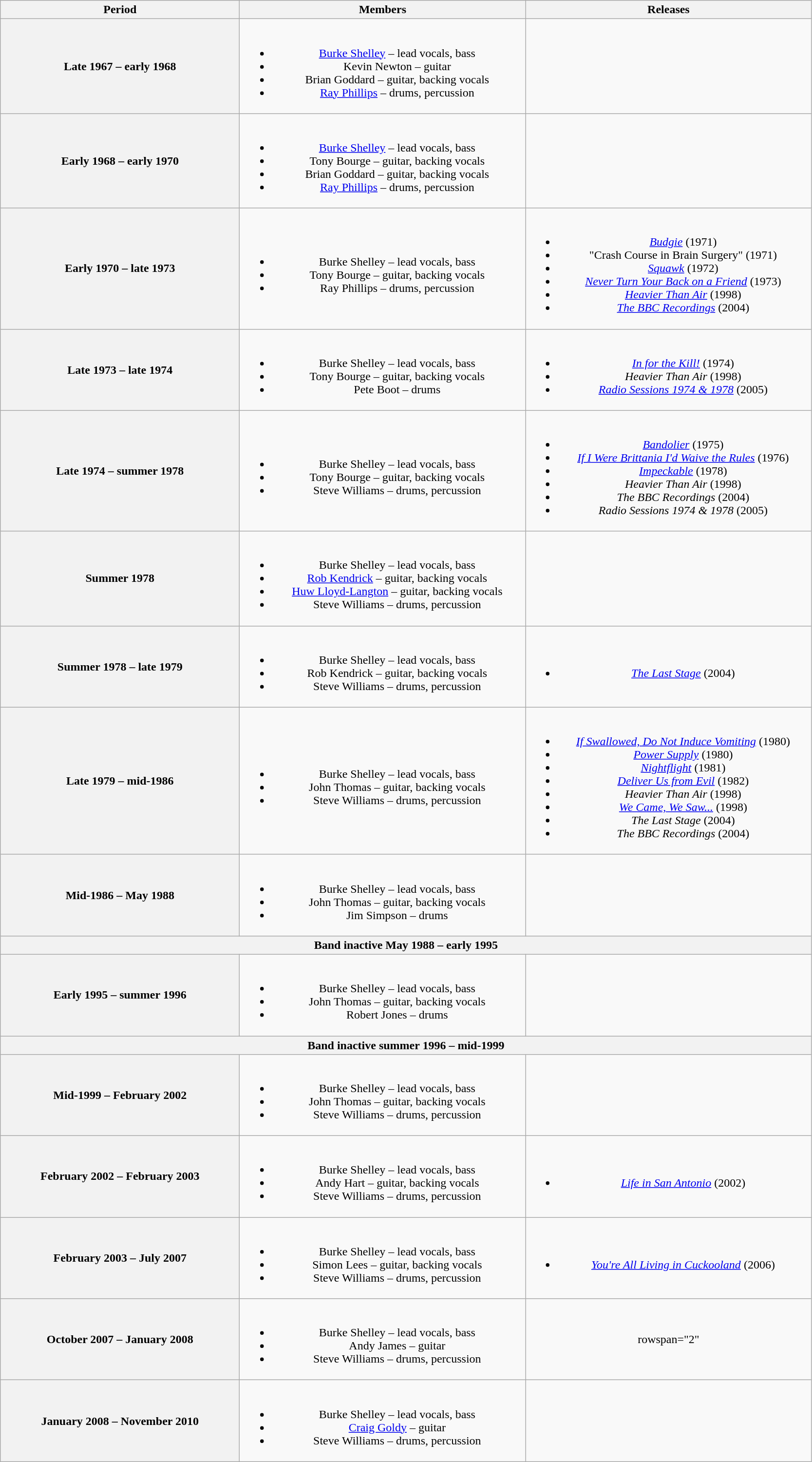<table class="wikitable plainrowheaders" style="text-align:center;">
<tr>
<th scope="col" style="width:20em;">Period</th>
<th scope="col" style="width:24em;">Members</th>
<th scope="col" style="width:24em;">Releases</th>
</tr>
<tr>
<th scope="col">Late 1967 – early 1968</th>
<td><br><ul><li><a href='#'>Burke Shelley</a> – lead vocals, bass</li><li>Kevin Newton – guitar</li><li>Brian Goddard – guitar, backing vocals</li><li><a href='#'>Ray Phillips</a> – drums, percussion</li></ul></td>
<td></td>
</tr>
<tr>
<th scope="col">Early 1968 – early 1970</th>
<td><br><ul><li><a href='#'>Burke Shelley</a> – lead vocals, bass</li><li>Tony Bourge – guitar, backing vocals</li><li>Brian Goddard – guitar, backing vocals</li><li><a href='#'>Ray Phillips</a> – drums, percussion</li></ul></td>
<td></td>
</tr>
<tr>
<th scope="col">Early 1970 – late 1973</th>
<td><br><ul><li>Burke Shelley – lead vocals, bass</li><li>Tony Bourge – guitar, backing vocals</li><li>Ray Phillips – drums, percussion</li></ul></td>
<td><br><ul><li><em><a href='#'>Budgie</a></em> (1971)</li><li>"Crash Course in Brain Surgery" (1971)</li><li><em><a href='#'>Squawk</a></em> (1972)</li><li><em><a href='#'>Never Turn Your Back on a Friend</a></em> (1973)</li><li><em><a href='#'>Heavier Than Air</a></em> (1998) </li><li><em><a href='#'>The BBC Recordings</a></em> (2004) </li></ul></td>
</tr>
<tr>
<th scope="col">Late 1973 – late 1974</th>
<td><br><ul><li>Burke Shelley – lead vocals, bass</li><li>Tony Bourge – guitar, backing vocals</li><li>Pete Boot – drums</li></ul></td>
<td><br><ul><li><em><a href='#'>In for the Kill!</a></em> (1974)</li><li><em>Heavier Than Air</em> (1998) </li><li><em><a href='#'>Radio Sessions 1974 & 1978</a></em> (2005) </li></ul></td>
</tr>
<tr>
<th scope="col">Late 1974 – summer 1978</th>
<td><br><ul><li>Burke Shelley – lead vocals, bass</li><li>Tony Bourge – guitar, backing vocals</li><li>Steve Williams – drums, percussion</li></ul></td>
<td><br><ul><li><em><a href='#'>Bandolier</a></em> (1975)</li><li><em><a href='#'>If I Were Brittania I'd Waive the Rules</a></em> (1976)</li><li><em><a href='#'>Impeckable</a></em> (1978)</li><li><em>Heavier Than Air</em> (1998) </li><li><em>The BBC Recordings</em> (2004) </li><li><em>Radio Sessions 1974 & 1978</em> (2005) </li></ul></td>
</tr>
<tr>
<th scope="col">Summer 1978</th>
<td><br><ul><li>Burke Shelley – lead vocals, bass</li><li><a href='#'>Rob Kendrick</a> – guitar, backing vocals</li><li><a href='#'>Huw Lloyd-Langton</a> – guitar, backing vocals</li><li>Steve Williams – drums, percussion</li></ul></td>
<td></td>
</tr>
<tr>
<th scope="col">Summer 1978 – late 1979</th>
<td><br><ul><li>Burke Shelley – lead vocals, bass</li><li>Rob Kendrick – guitar, backing vocals</li><li>Steve Williams – drums, percussion</li></ul></td>
<td><br><ul><li><em><a href='#'>The Last Stage</a></em> (2004) </li></ul></td>
</tr>
<tr>
<th scope="col">Late 1979 – mid-1986</th>
<td><br><ul><li>Burke Shelley – lead vocals, bass</li><li>John Thomas – guitar, backing vocals</li><li>Steve Williams – drums, percussion</li></ul></td>
<td><br><ul><li><em><a href='#'>If Swallowed, Do Not Induce Vomiting</a></em> (1980)</li><li><em><a href='#'>Power Supply</a></em> (1980)</li><li><em><a href='#'>Nightflight</a></em> (1981)</li><li><em><a href='#'>Deliver Us from Evil</a></em> (1982)</li><li><em>Heavier Than Air</em> (1998) </li><li><em><a href='#'>We Came, We Saw...</a></em> (1998)</li><li><em>The Last Stage</em> (2004) </li><li><em>The BBC Recordings</em> (2004) </li></ul></td>
</tr>
<tr>
<th scope="col">Mid-1986 – May 1988</th>
<td><br><ul><li>Burke Shelley – lead vocals, bass</li><li>John Thomas – guitar, backing vocals</li><li>Jim Simpson – drums</li></ul></td>
<td></td>
</tr>
<tr>
<th scope="col" colspan="3">Band inactive May 1988 – early 1995</th>
</tr>
<tr>
<th scope="col">Early 1995 – summer 1996</th>
<td><br><ul><li>Burke Shelley – lead vocals, bass</li><li>John Thomas – guitar, backing vocals</li><li>Robert Jones – drums</li></ul></td>
<td></td>
</tr>
<tr>
<th scope="col" colspan="3">Band inactive summer 1996 – mid-1999</th>
</tr>
<tr>
<th scope="col">Mid-1999 – February 2002</th>
<td><br><ul><li>Burke Shelley – lead vocals, bass</li><li>John Thomas – guitar, backing vocals</li><li>Steve Williams – drums, percussion</li></ul></td>
<td></td>
</tr>
<tr>
<th scope="col">February 2002 – February 2003</th>
<td><br><ul><li>Burke Shelley – lead vocals, bass</li><li>Andy Hart – guitar, backing vocals</li><li>Steve Williams – drums, percussion</li></ul></td>
<td><br><ul><li><em><a href='#'>Life in San Antonio</a></em> (2002)</li></ul></td>
</tr>
<tr>
<th scope="col">February 2003 – July 2007</th>
<td><br><ul><li>Burke Shelley – lead vocals, bass</li><li>Simon Lees – guitar, backing vocals</li><li>Steve Williams – drums, percussion</li></ul></td>
<td><br><ul><li><em><a href='#'>You're All Living in Cuckooland</a></em> (2006)</li></ul></td>
</tr>
<tr>
<th scope="col">October 2007 – January 2008</th>
<td><br><ul><li>Burke Shelley – lead vocals, bass</li><li>Andy James – guitar</li><li>Steve Williams – drums, percussion</li></ul></td>
<td>rowspan="2" </td>
</tr>
<tr>
<th scope="col">January 2008 – November 2010</th>
<td><br><ul><li>Burke Shelley – lead vocals, bass</li><li><a href='#'>Craig Goldy</a> – guitar</li><li>Steve Williams – drums, percussion</li></ul></td>
</tr>
</table>
